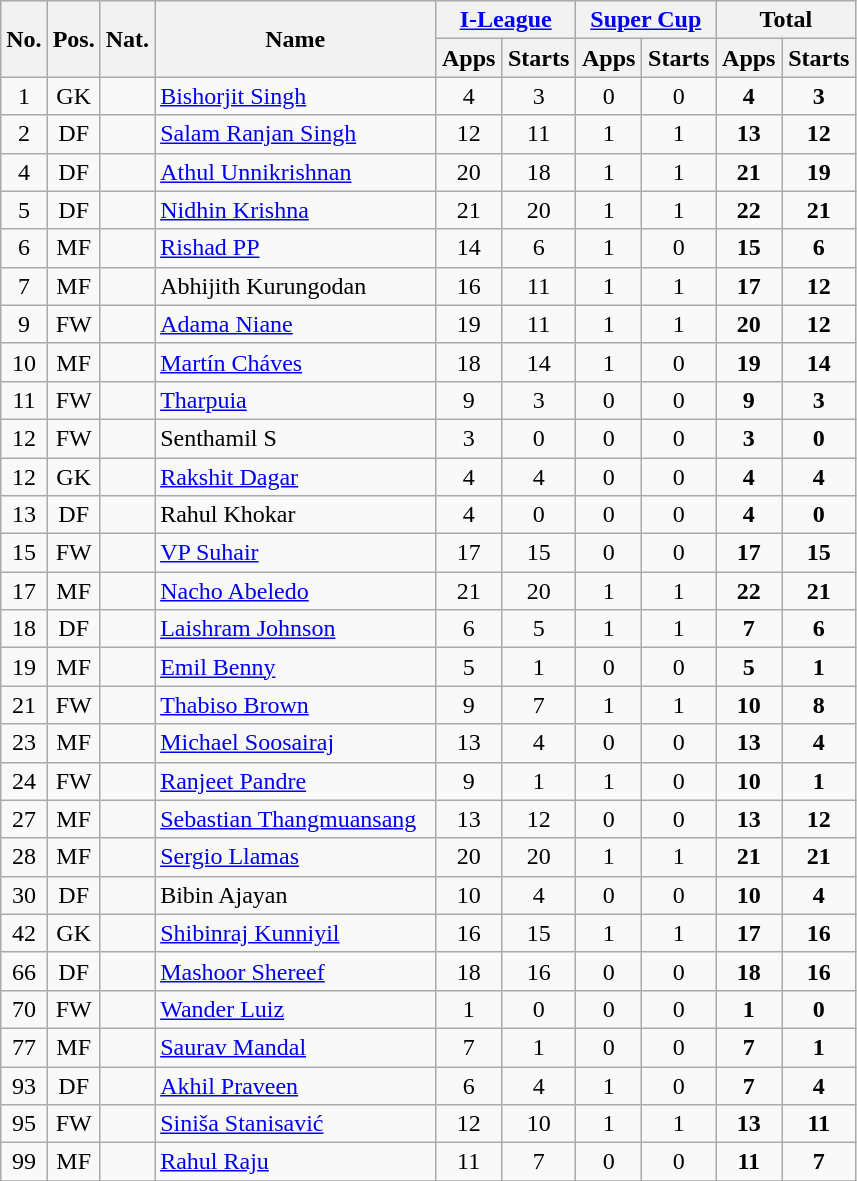<table class="wikitable sortable" style="text-align:center">
<tr>
<th rowspan="2">No.</th>
<th rowspan="2">Pos.</th>
<th rowspan="2">Nat.</th>
<th rowspan="2" style="width:180px;">Name</th>
<th colspan="2" style="width:86px;"><a href='#'>I-League</a></th>
<th colspan="2" style="width:86px;"><a href='#'>Super Cup</a></th>
<th colspan="2" style="width:86px;">Total</th>
</tr>
<tr>
<th>Apps</th>
<th>Starts</th>
<th>Apps</th>
<th>Starts</th>
<th>Apps</th>
<th>Starts</th>
</tr>
<tr>
<td>1</td>
<td>GK</td>
<td></td>
<td align=left><a href='#'>Bishorjit Singh</a></td>
<td>4</td>
<td>3</td>
<td>0</td>
<td>0</td>
<td><strong>4</strong></td>
<td><strong>3</strong></td>
</tr>
<tr>
<td>2</td>
<td>DF</td>
<td></td>
<td align=left><a href='#'>Salam Ranjan Singh</a></td>
<td>12</td>
<td>11</td>
<td>1</td>
<td>1</td>
<td><strong>13</strong></td>
<td><strong>12</strong></td>
</tr>
<tr>
<td>4</td>
<td>DF</td>
<td></td>
<td align=left><a href='#'>Athul Unnikrishnan</a></td>
<td>20</td>
<td>18</td>
<td>1</td>
<td>1</td>
<td><strong>21</strong></td>
<td><strong>19</strong></td>
</tr>
<tr>
<td>5</td>
<td>DF</td>
<td></td>
<td align=left><a href='#'>Nidhin Krishna</a></td>
<td>21</td>
<td>20</td>
<td>1</td>
<td>1</td>
<td><strong>22</strong></td>
<td><strong>21</strong></td>
</tr>
<tr>
<td>6</td>
<td>MF</td>
<td></td>
<td align=left><a href='#'>Rishad PP</a></td>
<td>14</td>
<td>6</td>
<td>1</td>
<td>0</td>
<td><strong>15</strong></td>
<td><strong>6</strong></td>
</tr>
<tr>
<td>7</td>
<td>MF</td>
<td></td>
<td align=left>Abhijith Kurungodan</td>
<td>16</td>
<td>11</td>
<td>1</td>
<td>1</td>
<td><strong>17</strong></td>
<td><strong>12</strong></td>
</tr>
<tr>
<td>9</td>
<td>FW</td>
<td></td>
<td align=left><a href='#'>Adama Niane</a></td>
<td>19</td>
<td>11</td>
<td>1</td>
<td>1</td>
<td><strong>20</strong></td>
<td><strong>12</strong></td>
</tr>
<tr>
<td>10</td>
<td>MF</td>
<td></td>
<td align=left><a href='#'>Martín Cháves</a></td>
<td>18</td>
<td>14</td>
<td>1</td>
<td>0</td>
<td><strong>19</strong></td>
<td><strong>14</strong></td>
</tr>
<tr>
<td>11</td>
<td>FW</td>
<td></td>
<td align=left><a href='#'>Tharpuia</a></td>
<td>9</td>
<td>3</td>
<td>0</td>
<td>0</td>
<td><strong>9</strong></td>
<td><strong>3</strong></td>
</tr>
<tr>
<td>12</td>
<td>FW</td>
<td></td>
<td align=left>Senthamil S</td>
<td>3</td>
<td>0</td>
<td>0</td>
<td>0</td>
<td><strong>3</strong></td>
<td><strong>0</strong></td>
</tr>
<tr>
<td>12</td>
<td>GK</td>
<td></td>
<td align=left><a href='#'>Rakshit Dagar</a></td>
<td>4</td>
<td>4</td>
<td>0</td>
<td>0</td>
<td><strong>4</strong></td>
<td><strong>4</strong></td>
</tr>
<tr>
<td>13</td>
<td>DF</td>
<td></td>
<td align=left>Rahul Khokar</td>
<td>4</td>
<td>0</td>
<td>0</td>
<td>0</td>
<td><strong>4</strong></td>
<td><strong>0</strong></td>
</tr>
<tr>
<td>15</td>
<td>FW</td>
<td></td>
<td align=left><a href='#'>VP Suhair</a></td>
<td>17</td>
<td>15</td>
<td>0</td>
<td>0</td>
<td><strong>17</strong></td>
<td><strong>15</strong></td>
</tr>
<tr>
<td>17</td>
<td>MF</td>
<td></td>
<td align=left><a href='#'>Nacho Abeledo </a></td>
<td>21</td>
<td>20</td>
<td>1</td>
<td>1</td>
<td><strong>22</strong></td>
<td><strong>21</strong></td>
</tr>
<tr>
<td>18</td>
<td>DF</td>
<td></td>
<td align=left><a href='#'>Laishram Johnson</a></td>
<td>6</td>
<td>5</td>
<td>1</td>
<td>1</td>
<td><strong>7</strong></td>
<td><strong>6</strong></td>
</tr>
<tr>
<td>19</td>
<td>MF</td>
<td></td>
<td align=left><a href='#'>Emil Benny</a></td>
<td>5</td>
<td>1</td>
<td>0</td>
<td>0</td>
<td><strong>5</strong></td>
<td><strong>1</strong></td>
</tr>
<tr>
<td>21</td>
<td>FW</td>
<td></td>
<td align=left><a href='#'>Thabiso Brown</a></td>
<td>9</td>
<td>7</td>
<td>1</td>
<td>1</td>
<td><strong>10</strong></td>
<td><strong>8</strong></td>
</tr>
<tr>
<td>23</td>
<td>MF</td>
<td></td>
<td align=left><a href='#'>Michael Soosairaj</a></td>
<td>13</td>
<td>4</td>
<td>0</td>
<td>0</td>
<td><strong>13</strong></td>
<td><strong>4</strong></td>
</tr>
<tr>
<td>24</td>
<td>FW</td>
<td></td>
<td align=left><a href='#'>Ranjeet Pandre</a></td>
<td>9</td>
<td>1</td>
<td>1</td>
<td>0</td>
<td><strong>10</strong></td>
<td><strong>1</strong></td>
</tr>
<tr>
<td>27</td>
<td>MF</td>
<td></td>
<td align=left><a href='#'>Sebastian Thangmuansang</a></td>
<td>13</td>
<td>12</td>
<td>0</td>
<td>0</td>
<td><strong>13</strong></td>
<td><strong>12</strong></td>
</tr>
<tr>
<td>28</td>
<td>MF</td>
<td></td>
<td align=left><a href='#'>Sergio Llamas</a></td>
<td>20</td>
<td>20</td>
<td>1</td>
<td>1</td>
<td><strong>21</strong></td>
<td><strong>21</strong></td>
</tr>
<tr>
<td>30</td>
<td>DF</td>
<td></td>
<td align=left>Bibin Ajayan</td>
<td>10</td>
<td>4</td>
<td>0</td>
<td>0</td>
<td><strong>10</strong></td>
<td><strong>4</strong></td>
</tr>
<tr>
<td>42</td>
<td>GK</td>
<td></td>
<td align=left><a href='#'>Shibinraj Kunniyil</a></td>
<td>16</td>
<td>15</td>
<td>1</td>
<td>1</td>
<td><strong>17</strong></td>
<td><strong>16</strong></td>
</tr>
<tr>
<td>66</td>
<td>DF</td>
<td></td>
<td align=left><a href='#'>Mashoor Shereef</a></td>
<td>18</td>
<td>16</td>
<td>0</td>
<td>0</td>
<td><strong>18</strong></td>
<td><strong>16</strong></td>
</tr>
<tr>
<td>70</td>
<td>FW</td>
<td></td>
<td align=left><a href='#'>Wander Luiz</a></td>
<td>1</td>
<td>0</td>
<td>0</td>
<td>0</td>
<td><strong>1</strong></td>
<td><strong>0</strong></td>
</tr>
<tr>
<td>77</td>
<td>MF</td>
<td></td>
<td align=left><a href='#'>Saurav Mandal</a></td>
<td>7</td>
<td>1</td>
<td>0</td>
<td>0</td>
<td><strong>7</strong></td>
<td><strong>1</strong></td>
</tr>
<tr>
<td>93</td>
<td>DF</td>
<td></td>
<td align=left><a href='#'>Akhil Praveen</a></td>
<td>6</td>
<td>4</td>
<td>1</td>
<td>0</td>
<td><strong>7</strong></td>
<td><strong>4</strong></td>
</tr>
<tr>
<td>95</td>
<td>FW</td>
<td></td>
<td align=left><a href='#'>Siniša Stanisavić</a></td>
<td>12</td>
<td>10</td>
<td>1</td>
<td>1</td>
<td><strong>13</strong></td>
<td><strong>11</strong></td>
</tr>
<tr>
<td>99</td>
<td>MF</td>
<td></td>
<td align=left><a href='#'>Rahul Raju</a></td>
<td>11</td>
<td>7</td>
<td>0</td>
<td>0</td>
<td><strong>11</strong></td>
<td><strong>7</strong></td>
</tr>
<tr>
</tr>
</table>
